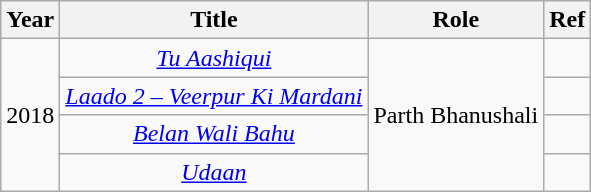<table class="wikitable" style="text-align:center">
<tr>
<th>Year</th>
<th>Title</th>
<th>Role</th>
<th>Ref</th>
</tr>
<tr>
<td rowspan=4>2018</td>
<td><em><a href='#'>Tu Aashiqui</a></em></td>
<td rowspan=4>Parth Bhanushali</td>
<td></td>
</tr>
<tr>
<td><em><a href='#'>Laado 2 – Veerpur Ki Mardani</a></em></td>
<td></td>
</tr>
<tr>
<td><em><a href='#'>Belan Wali Bahu</a></em></td>
<td></td>
</tr>
<tr>
<td><em><a href='#'>Udaan</a></em></td>
<td></td>
</tr>
</table>
